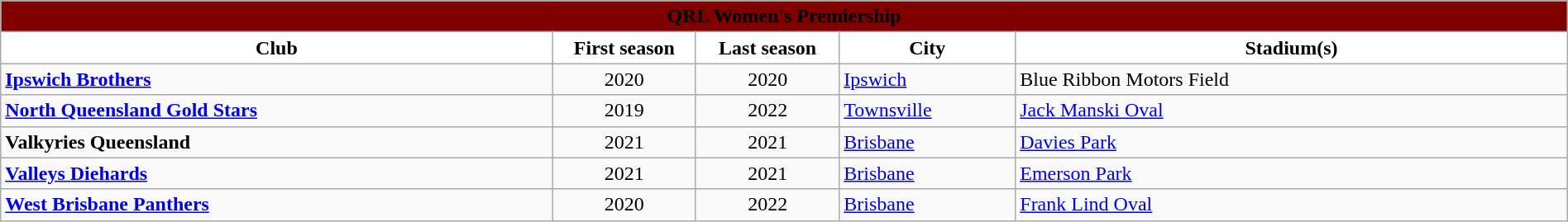<table class="wikitable" style="width: 100%">
<tr>
<td style="background:maroon; text-align:center;" colspan="7"><strong><span>QRL Women's Premiership</span></strong></td>
</tr>
<tr>
<th style="background:white; width:10%">Club</th>
<th style="background:white; width:02%">First season</th>
<th style="background:white; width:02%">Last season</th>
<th style="background:white; width:02%">City</th>
<th style="background:white; width:10%">Stadium(s)</th>
</tr>
<tr>
<td> <strong><a href='#'>Ipswich Brothers</a></strong></td>
<td align=center>2020</td>
<td align=center>2020</td>
<td><a href='#'>Ipswich</a></td>
<td>Blue Ribbon Motors Field</td>
</tr>
<tr>
<td> <strong><a href='#'>North Queensland Gold Stars</a></strong></td>
<td align=center>2019</td>
<td align=center>2022</td>
<td><a href='#'>Townsville</a></td>
<td><a href='#'>Jack Manski Oval</a></td>
</tr>
<tr>
<td> <strong>Valkyries Queensland</strong></td>
<td align=center>2021</td>
<td align=center>2021</td>
<td><a href='#'>Brisbane</a></td>
<td><a href='#'>Davies Park</a></td>
</tr>
<tr>
<td> <strong><a href='#'>Valleys Diehards</a></strong></td>
<td align=center>2021</td>
<td align=center>2021</td>
<td><a href='#'>Brisbane</a></td>
<td><a href='#'>Emerson Park</a></td>
</tr>
<tr>
<td> <strong><a href='#'>West Brisbane Panthers</a></strong></td>
<td align=center>2020</td>
<td align=center>2022</td>
<td><a href='#'>Brisbane</a></td>
<td><a href='#'>Frank Lind Oval</a></td>
</tr>
</table>
